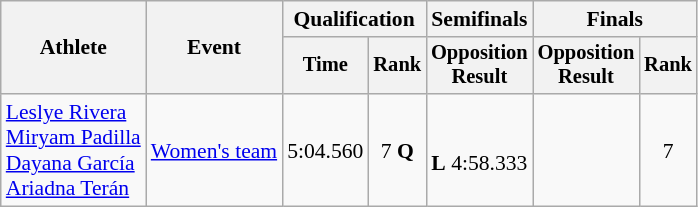<table class=wikitable style="font-size:90%;">
<tr>
<th rowspan=2>Athlete</th>
<th rowspan=2>Event</th>
<th colspan=2>Qualification</th>
<th>Semifinals</th>
<th colspan=2>Finals</th>
</tr>
<tr style="font-size:95%">
<th>Time</th>
<th>Rank</th>
<th>Opposition<br>Result</th>
<th>Opposition<br>Result</th>
<th>Rank</th>
</tr>
<tr align=center>
<td align=left><a href='#'>Leslye Rivera</a><br><a href='#'>Miryam Padilla</a><br><a href='#'>Dayana García</a><br><a href='#'>Ariadna Terán</a></td>
<td align=left><a href='#'>Women's team</a></td>
<td>5:04.560</td>
<td>7 <strong>Q</strong></td>
<td><br><strong>L</strong> 4:58.333</td>
<td></td>
<td>7</td>
</tr>
</table>
